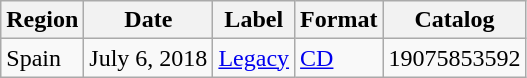<table class="wikitable plainrowheaders">
<tr>
<th>Region</th>
<th>Date</th>
<th>Label</th>
<th>Format</th>
<th>Catalog</th>
</tr>
<tr>
<td>Spain</td>
<td>July 6, 2018</td>
<td><a href='#'>Legacy</a></td>
<td><a href='#'>CD</a></td>
<td>19075853592</td>
</tr>
</table>
